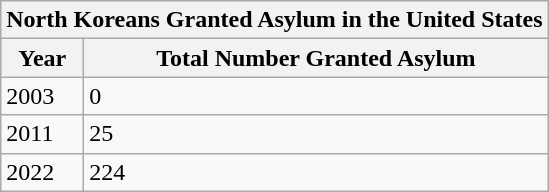<table class="wikitable">
<tr>
<th colspan="2">North Koreans Granted Asylum in the United States</th>
</tr>
<tr>
<th>Year</th>
<th>Total Number Granted Asylum</th>
</tr>
<tr>
<td>2003</td>
<td>0</td>
</tr>
<tr>
<td>2011</td>
<td>25</td>
</tr>
<tr>
<td>2022</td>
<td>224</td>
</tr>
</table>
